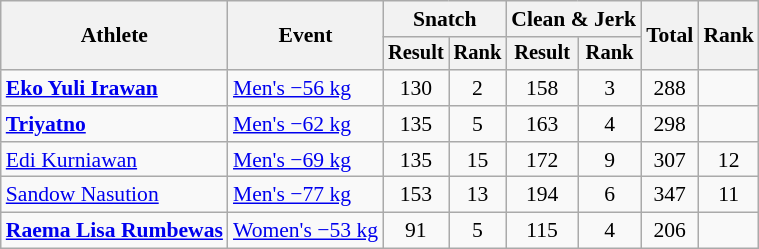<table class="wikitable" style="font-size:90%">
<tr>
<th rowspan="2">Athlete</th>
<th rowspan="2">Event</th>
<th colspan="2">Snatch</th>
<th colspan="2">Clean & Jerk</th>
<th rowspan="2">Total</th>
<th rowspan="2">Rank</th>
</tr>
<tr style="font-size:95%">
<th>Result</th>
<th>Rank</th>
<th>Result</th>
<th>Rank</th>
</tr>
<tr align=center>
<td align=left><strong><a href='#'>Eko Yuli Irawan</a></strong></td>
<td align=left><a href='#'>Men's −56 kg</a></td>
<td>130</td>
<td>2</td>
<td>158</td>
<td>3</td>
<td>288</td>
<td></td>
</tr>
<tr align=center>
<td align=left><strong><a href='#'>Triyatno</a></strong></td>
<td align=left><a href='#'>Men's −62 kg</a></td>
<td>135</td>
<td>5</td>
<td>163</td>
<td>4</td>
<td>298</td>
<td></td>
</tr>
<tr align=center>
<td align=left><a href='#'>Edi Kurniawan</a></td>
<td align=left><a href='#'>Men's −69 kg</a></td>
<td>135</td>
<td>15</td>
<td>172</td>
<td>9</td>
<td>307</td>
<td>12</td>
</tr>
<tr align=center>
<td align=left><a href='#'>Sandow Nasution</a></td>
<td align=left><a href='#'>Men's −77 kg</a></td>
<td>153</td>
<td>13</td>
<td>194</td>
<td>6</td>
<td>347</td>
<td>11</td>
</tr>
<tr align=center>
<td align=left><strong><a href='#'>Raema Lisa Rumbewas</a></strong></td>
<td align=left><a href='#'>Women's −53 kg</a></td>
<td>91</td>
<td>5</td>
<td>115</td>
<td>4</td>
<td>206</td>
<td></td>
</tr>
</table>
